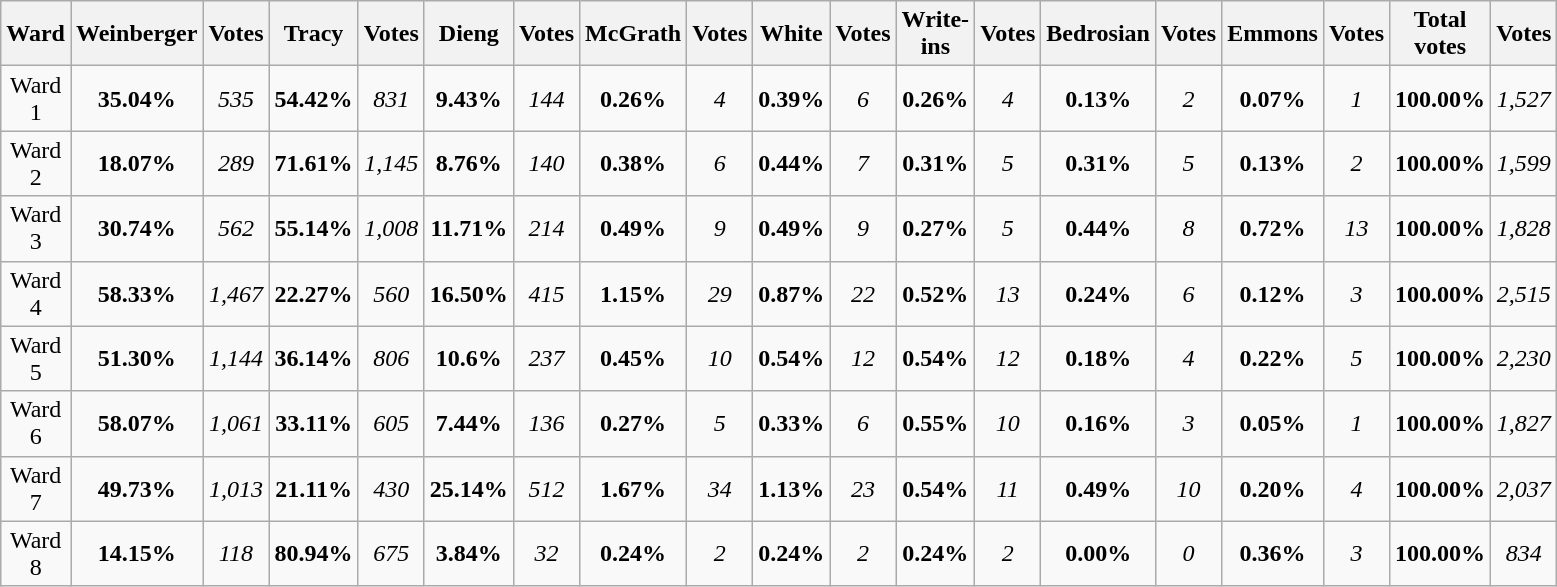<table width="55%" class="wikitable sortable">
<tr>
<th width="9%">Ward</th>
<th width="8%">Weinberger</th>
<th width="8%">Votes</th>
<th width="8%">Tracy</th>
<th width="8%">Votes</th>
<th width="8%">Dieng</th>
<th width="8%">Votes</th>
<th width="8%">McGrath</th>
<th width="8%">Votes</th>
<th width="8%">White</th>
<th width="8%">Votes</th>
<th width="8%">Write-ins</th>
<th width="8%">Votes</th>
<th width="8%">Bedrosian</th>
<th width="8%">Votes</th>
<th width="8%">Emmons</th>
<th width="8%">Votes</th>
<th width="8%">Total votes</th>
<th width="8%">Votes</th>
</tr>
<tr>
<td align="center" >Ward 1</td>
<td align="center"><strong>35.04%</strong></td>
<td align="center"><em>535</em></td>
<td align="center"><strong>54.42%</strong></td>
<td align="center"><em>831</em></td>
<td align="center"><strong>9.43%</strong></td>
<td align="center"><em>144</em></td>
<td align="center"><strong>0.26%</strong></td>
<td align="center"><em>4</em></td>
<td align="center"><strong>0.39%</strong></td>
<td align="center"><em>6</em></td>
<td align="center"><strong>0.26%</strong></td>
<td align="center"><em>4</em></td>
<td align="center"><strong>0.13%</strong></td>
<td align="center"><em>2</em></td>
<td align="center"><strong>0.07%</strong></td>
<td align="center"><em>1</em></td>
<td align="center"><strong>100.00%</strong></td>
<td align="center"><em>1,527</em></td>
</tr>
<tr>
<td align="center" >Ward 2</td>
<td align="center"><strong>18.07%</strong></td>
<td align="center"><em>289</em></td>
<td align="center"><strong>71.61%</strong></td>
<td align="center"><em>1,145</em></td>
<td align="center"><strong>8.76%</strong></td>
<td align="center"><em>140</em></td>
<td align="center"><strong>0.38%</strong></td>
<td align="center"><em>6</em></td>
<td align="center"><strong>0.44%</strong></td>
<td align="center"><em>7</em></td>
<td align="center"><strong>0.31%</strong></td>
<td align="center"><em>5</em></td>
<td align="center"><strong>0.31%</strong></td>
<td align="center"><em>5</em></td>
<td align="center"><strong>0.13%</strong></td>
<td align="center"><em>2</em></td>
<td align="center"><strong>100.00%</strong></td>
<td align="center"><em>1,599</em></td>
</tr>
<tr>
<td align="center" >Ward 3</td>
<td align="center"><strong>30.74%</strong></td>
<td align="center"><em>562</em></td>
<td align="center"><strong>55.14%</strong></td>
<td align="center"><em>1,008</em></td>
<td align="center"><strong>11.71%</strong></td>
<td align="center"><em>214</em></td>
<td align="center"><strong>0.49%</strong></td>
<td align="center"><em>9</em></td>
<td align="center"><strong>0.49%</strong></td>
<td align="center"><em>9</em></td>
<td align="center"><strong>0.27%</strong></td>
<td align="center"><em>5</em></td>
<td align="center"><strong>0.44%</strong></td>
<td align="center"><em>8</em></td>
<td align="center"><strong>0.72%</strong></td>
<td align="center"><em>13</em></td>
<td align="center"><strong>100.00%</strong></td>
<td align="center"><em>1,828</em></td>
</tr>
<tr>
<td align="center" >Ward 4</td>
<td align="center"><strong>58.33%</strong></td>
<td align="center"><em>1,467</em></td>
<td align="center"><strong>22.27%</strong></td>
<td align="center"><em>560</em></td>
<td align="center"><strong>16.50%</strong></td>
<td align="center"><em>415</em></td>
<td align="center"><strong>1.15%</strong></td>
<td align="center"><em>29</em></td>
<td align="center"><strong>0.87%</strong></td>
<td align="center"><em>22</em></td>
<td align="center"><strong>0.52%</strong></td>
<td align="center"><em>13</em></td>
<td align="center"><strong>0.24%</strong></td>
<td align="center"><em>6</em></td>
<td align="center"><strong>0.12%</strong></td>
<td align="center"><em>3</em></td>
<td align="center"><strong>100.00%</strong></td>
<td align="center"><em>2,515</em></td>
</tr>
<tr>
<td align="center" >Ward 5</td>
<td align="center"><strong>51.30%</strong></td>
<td align="center"><em>1,144</em></td>
<td align="center"><strong>36.14%</strong></td>
<td align="center"><em>806</em></td>
<td align="center"><strong>10.6%</strong></td>
<td align="center"><em>237</em></td>
<td align="center"><strong>0.45%</strong></td>
<td align="center"><em>10</em></td>
<td align="center"><strong>0.54%</strong></td>
<td align="center"><em>12</em></td>
<td align="center"><strong>0.54%</strong></td>
<td align="center"><em>12</em></td>
<td align="center"><strong>0.18%</strong></td>
<td align="center"><em>4</em></td>
<td align="center"><strong>0.22%</strong></td>
<td align="center"><em>5</em></td>
<td align="center"><strong>100.00%</strong></td>
<td align="center"><em>2,230</em></td>
</tr>
<tr>
<td align="center" >Ward 6</td>
<td align="center"><strong>58.07%</strong></td>
<td align="center"><em>1,061</em></td>
<td align="center"><strong>33.11%</strong></td>
<td align="center"><em>605</em></td>
<td align="center"><strong>7.44%</strong></td>
<td align="center"><em>136</em></td>
<td align="center"><strong>0.27%</strong></td>
<td align="center"><em>5</em></td>
<td align="center"><strong>0.33%</strong></td>
<td align="center"><em>6</em></td>
<td align="center"><strong>0.55%</strong></td>
<td align="center"><em>10</em></td>
<td align="center"><strong>0.16%</strong></td>
<td align="center"><em>3</em></td>
<td align="center"><strong>0.05%</strong></td>
<td align="center"><em>1</em></td>
<td align="center"><strong>100.00%</strong></td>
<td align="center"><em>1,827</em></td>
</tr>
<tr>
<td align="center" >Ward 7</td>
<td align="center"><strong>49.73%</strong></td>
<td align="center"><em>1,013</em></td>
<td align="center"><strong>21.11%</strong></td>
<td align="center"><em>430</em></td>
<td align="center"><strong>25.14%</strong></td>
<td align="center"><em>512</em></td>
<td align="center"><strong>1.67%</strong></td>
<td align="center"><em>34</em></td>
<td align="center"><strong>1.13%</strong></td>
<td align="center"><em>23</em></td>
<td align="center"><strong>0.54%</strong></td>
<td align="center"><em>11</em></td>
<td align="center"><strong>0.49%</strong></td>
<td align="center"><em>10</em></td>
<td align="center"><strong>0.20%</strong></td>
<td align="center"><em>4</em></td>
<td align="center"><strong>100.00%</strong></td>
<td align="center"><em>2,037</em></td>
</tr>
<tr>
<td align="center" >Ward 8</td>
<td align="center"><strong>14.15%</strong></td>
<td align="center"><em>118</em></td>
<td align="center"><strong>80.94%</strong></td>
<td align="center"><em>675</em></td>
<td align="center"><strong>3.84%</strong></td>
<td align="center"><em>32</em></td>
<td align="center"><strong>0.24%</strong></td>
<td align="center"><em>2</em></td>
<td align="center"><strong>0.24%</strong></td>
<td align="center"><em>2</em></td>
<td align="center"><strong>0.24%</strong></td>
<td align="center"><em>2</em></td>
<td align="center"><strong>0.00%</strong></td>
<td align="center"><em>0</em></td>
<td align="center"><strong>0.36%</strong></td>
<td align="center"><em>3</em></td>
<td align="center"><strong>100.00%</strong></td>
<td align="center"><em>834</em></td>
</tr>
</table>
